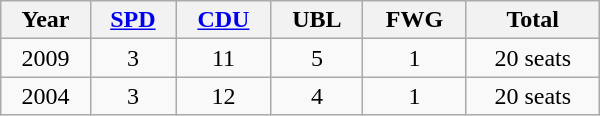<table class="wikitable" width="400">
<tr>
<th>Year</th>
<th><a href='#'>SPD</a></th>
<th><a href='#'>CDU</a></th>
<th>UBL</th>
<th>FWG</th>
<th>Total</th>
</tr>
<tr align="center">
<td>2009</td>
<td>3</td>
<td>11</td>
<td>5</td>
<td>1</td>
<td>20 seats</td>
</tr>
<tr align="center">
<td>2004</td>
<td>3</td>
<td>12</td>
<td>4</td>
<td>1</td>
<td>20 seats</td>
</tr>
</table>
